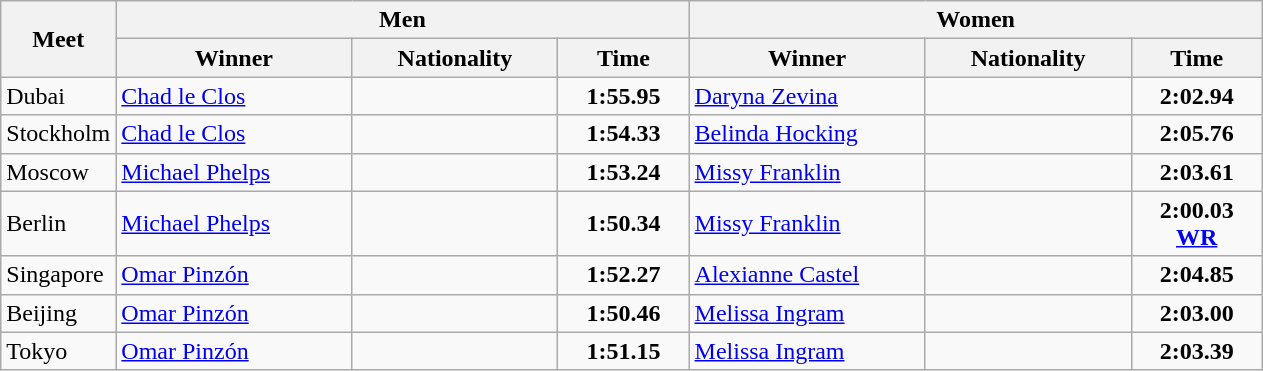<table class="wikitable">
<tr>
<th rowspan="2">Meet</th>
<th colspan="3">Men</th>
<th colspan="3">Women</th>
</tr>
<tr>
<th width=150>Winner</th>
<th width=130>Nationality</th>
<th width=80>Time</th>
<th width=150>Winner</th>
<th width=130>Nationality</th>
<th width=80>Time</th>
</tr>
<tr>
<td>Dubai</td>
<td><a href='#'>Chad le Clos</a></td>
<td></td>
<td align=center><strong>1:55.95</strong></td>
<td><a href='#'>Daryna Zevina</a></td>
<td></td>
<td align=center><strong>2:02.94</strong></td>
</tr>
<tr>
<td>Stockholm</td>
<td><a href='#'>Chad le Clos</a></td>
<td></td>
<td align=center><strong>1:54.33</strong></td>
<td><a href='#'>Belinda Hocking</a></td>
<td></td>
<td align=center><strong>2:05.76</strong></td>
</tr>
<tr>
<td>Moscow</td>
<td><a href='#'>Michael Phelps</a></td>
<td></td>
<td align=center><strong>1:53.24</strong></td>
<td><a href='#'>Missy Franklin</a></td>
<td></td>
<td align=center><strong>2:03.61</strong></td>
</tr>
<tr>
<td>Berlin</td>
<td><a href='#'>Michael Phelps</a></td>
<td></td>
<td align=center><strong>1:50.34</strong></td>
<td><a href='#'>Missy Franklin</a></td>
<td></td>
<td align=center><strong>2:00.03 <a href='#'>WR</a></strong></td>
</tr>
<tr>
<td>Singapore</td>
<td><a href='#'>Omar Pinzón</a></td>
<td></td>
<td align=center><strong>1:52.27</strong></td>
<td><a href='#'>Alexianne Castel</a></td>
<td></td>
<td align=center><strong>2:04.85</strong></td>
</tr>
<tr>
<td>Beijing</td>
<td><a href='#'>Omar Pinzón</a></td>
<td></td>
<td align=center><strong>1:50.46</strong></td>
<td><a href='#'>Melissa Ingram</a></td>
<td></td>
<td align=center><strong>2:03.00</strong></td>
</tr>
<tr>
<td>Tokyo</td>
<td><a href='#'>Omar Pinzón</a></td>
<td></td>
<td align=center><strong>1:51.15</strong></td>
<td><a href='#'>Melissa Ingram</a></td>
<td></td>
<td align=center><strong>2:03.39</strong></td>
</tr>
</table>
